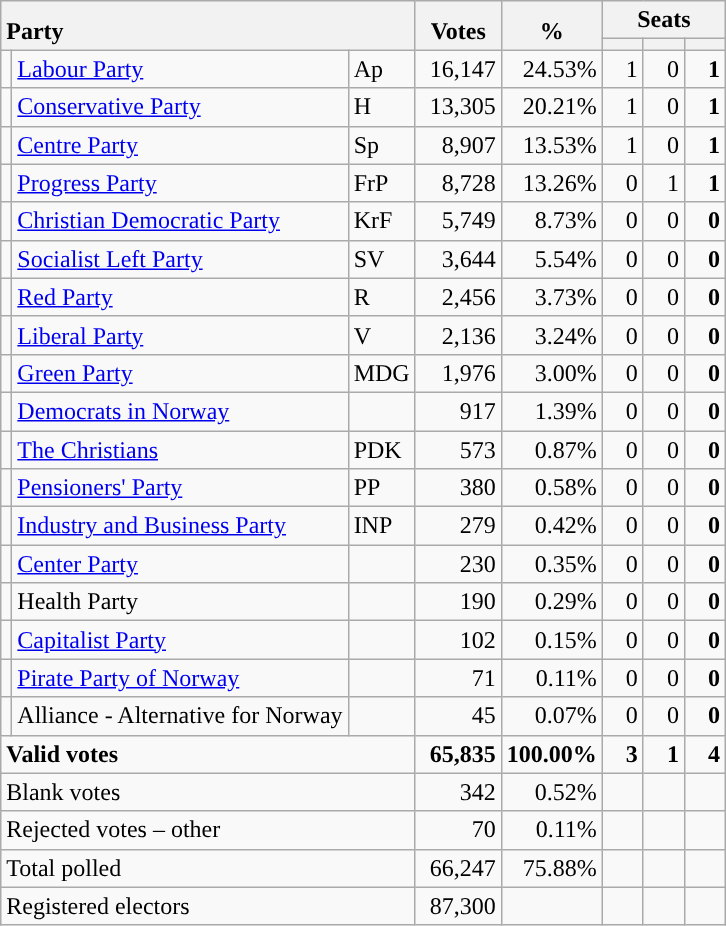<table class="wikitable" border="1" style="text-align:right;">
<tr>
<th style="text-align:left;" valign=bottom rowspan=2 colspan=3>Party</th>
<th align=center valign=bottom rowspan=2 width="50">Votes</th>
<th align=center valign=bottom rowspan=2 width="50">%</th>
<th colspan=3>Seats</th>
</tr>
<tr>
<th align=center valign=bottom width="20"><small></small></th>
<th align=center valign=bottom width="20"><small><a href='#'></a></small></th>
<th align=center valign=bottom width="20"><small></small></th>
</tr>
<tr>
<td style="color:inherit;background:"></td>
<td align=left><a href='#'>Labour Party</a></td>
<td align=left>Ap</td>
<td>16,147</td>
<td>24.53%</td>
<td>1</td>
<td>0</td>
<td><strong>1</strong></td>
</tr>
<tr>
<td style="color:inherit;background:"></td>
<td align=left><a href='#'>Conservative Party</a></td>
<td align=left>H</td>
<td>13,305</td>
<td>20.21%</td>
<td>1</td>
<td>0</td>
<td><strong>1</strong></td>
</tr>
<tr>
<td style="color:inherit;background:"></td>
<td align=left><a href='#'>Centre Party</a></td>
<td align=left>Sp</td>
<td>8,907</td>
<td>13.53%</td>
<td>1</td>
<td>0</td>
<td><strong>1</strong></td>
</tr>
<tr>
<td style="color:inherit;background:"></td>
<td align=left><a href='#'>Progress Party</a></td>
<td align=left>FrP</td>
<td>8,728</td>
<td>13.26%</td>
<td>0</td>
<td>1</td>
<td><strong>1</strong></td>
</tr>
<tr>
<td style="color:inherit;background:"></td>
<td align=left><a href='#'>Christian Democratic Party</a></td>
<td align=left>KrF</td>
<td>5,749</td>
<td>8.73%</td>
<td>0</td>
<td>0</td>
<td><strong>0</strong></td>
</tr>
<tr>
<td style="color:inherit;background:"></td>
<td align=left><a href='#'>Socialist Left Party</a></td>
<td align=left>SV</td>
<td>3,644</td>
<td>5.54%</td>
<td>0</td>
<td>0</td>
<td><strong>0</strong></td>
</tr>
<tr>
<td style="color:inherit;background:"></td>
<td align=left><a href='#'>Red Party</a></td>
<td align=left>R</td>
<td>2,456</td>
<td>3.73%</td>
<td>0</td>
<td>0</td>
<td><strong>0</strong></td>
</tr>
<tr>
<td style="color:inherit;background:"></td>
<td align=left><a href='#'>Liberal Party</a></td>
<td align=left>V</td>
<td>2,136</td>
<td>3.24%</td>
<td>0</td>
<td>0</td>
<td><strong>0</strong></td>
</tr>
<tr>
<td style="color:inherit;background:"></td>
<td align=left><a href='#'>Green Party</a></td>
<td align=left>MDG</td>
<td>1,976</td>
<td>3.00%</td>
<td>0</td>
<td>0</td>
<td><strong>0</strong></td>
</tr>
<tr>
<td style="color:inherit;background:"></td>
<td align=left><a href='#'>Democrats in Norway</a></td>
<td align=left></td>
<td>917</td>
<td>1.39%</td>
<td>0</td>
<td>0</td>
<td><strong>0</strong></td>
</tr>
<tr>
<td style="color:inherit;background:"></td>
<td align=left><a href='#'>The Christians</a></td>
<td align=left>PDK</td>
<td>573</td>
<td>0.87%</td>
<td>0</td>
<td>0</td>
<td><strong>0</strong></td>
</tr>
<tr>
<td style="color:inherit;background:"></td>
<td align=left><a href='#'>Pensioners' Party</a></td>
<td align=left>PP</td>
<td>380</td>
<td>0.58%</td>
<td>0</td>
<td>0</td>
<td><strong>0</strong></td>
</tr>
<tr>
<td style="color:inherit;background:"></td>
<td align=left><a href='#'>Industry and Business Party</a></td>
<td align=left>INP</td>
<td>279</td>
<td>0.42%</td>
<td>0</td>
<td>0</td>
<td><strong>0</strong></td>
</tr>
<tr>
<td style="color:inherit;background:"></td>
<td align=left><a href='#'>Center Party</a></td>
<td align=left></td>
<td>230</td>
<td>0.35%</td>
<td>0</td>
<td>0</td>
<td><strong>0</strong></td>
</tr>
<tr>
<td></td>
<td align=left>Health Party</td>
<td align=left></td>
<td>190</td>
<td>0.29%</td>
<td>0</td>
<td>0</td>
<td><strong>0</strong></td>
</tr>
<tr>
<td style="color:inherit;background:"></td>
<td align=left><a href='#'>Capitalist Party</a></td>
<td align=left></td>
<td>102</td>
<td>0.15%</td>
<td>0</td>
<td>0</td>
<td><strong>0</strong></td>
</tr>
<tr>
<td style="color:inherit;background:"></td>
<td align=left><a href='#'>Pirate Party of Norway</a></td>
<td align=left></td>
<td>71</td>
<td>0.11%</td>
<td>0</td>
<td>0</td>
<td><strong>0</strong></td>
</tr>
<tr>
<td></td>
<td align=left>Alliance - Alternative for Norway</td>
<td align=left></td>
<td>45</td>
<td>0.07%</td>
<td>0</td>
<td>0</td>
<td><strong>0</strong></td>
</tr>
<tr style="font-weight:bold">
<td align=left colspan=3>Valid votes</td>
<td>65,835</td>
<td>100.00%</td>
<td>3</td>
<td>1</td>
<td>4</td>
</tr>
<tr>
<td align=left colspan=3>Blank votes</td>
<td>342</td>
<td>0.52%</td>
<td></td>
<td></td>
<td></td>
</tr>
<tr>
<td align=left colspan=3>Rejected votes – other</td>
<td>70</td>
<td>0.11%</td>
<td></td>
<td></td>
<td></td>
</tr>
<tr>
<td align=left colspan=3>Total polled</td>
<td>66,247</td>
<td>75.88%</td>
<td></td>
<td></td>
<td></td>
</tr>
<tr>
<td align=left colspan=3>Registered electors</td>
<td>87,300</td>
<td></td>
<td></td>
<td></td>
<td></td>
</tr>
</table>
